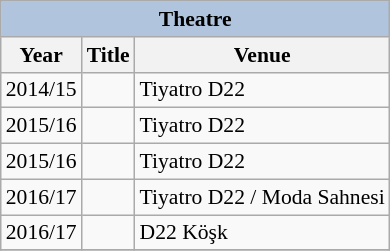<table class="wikitable" style="font-size: 90%;">
<tr>
<th colspan="3" style="background:LightSteelBlue">Theatre</th>
</tr>
<tr>
<th>Year</th>
<th>Title</th>
<th>Venue</th>
</tr>
<tr>
<td>2014/15</td>
<td><em> </em></td>
<td>Tiyatro D22</td>
</tr>
<tr>
<td>2015/16</td>
<td><em> </em></td>
<td>Tiyatro D22</td>
</tr>
<tr>
<td>2015/16</td>
<td><em> </em></td>
<td>Tiyatro D22</td>
</tr>
<tr>
<td>2016/17</td>
<td><em> </em></td>
<td>Tiyatro D22 / Moda Sahnesi</td>
</tr>
<tr>
<td>2016/17</td>
<td><em> </em></td>
<td>D22 Köşk</td>
</tr>
<tr>
</tr>
</table>
